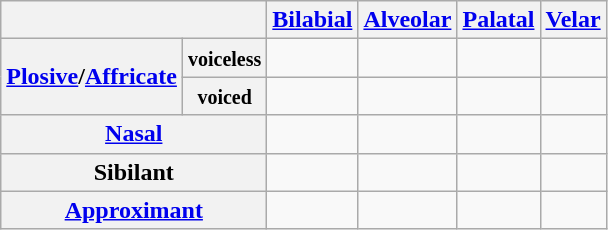<table class="wikitable" style="text-align:center">
<tr>
<th colspan="2"></th>
<th><a href='#'>Bilabial</a></th>
<th><a href='#'>Alveolar</a></th>
<th><a href='#'>Palatal</a></th>
<th><a href='#'>Velar</a></th>
</tr>
<tr>
<th rowspan="2"><a href='#'>Plosive</a>/<a href='#'>Affricate</a></th>
<th><small>voiceless</small></th>
<td></td>
<td></td>
<td></td>
<td></td>
</tr>
<tr>
<th><small>voiced</small></th>
<td></td>
<td></td>
<td></td>
<td></td>
</tr>
<tr>
<th colspan="2"><a href='#'>Nasal</a></th>
<td></td>
<td></td>
<td></td>
<td></td>
</tr>
<tr>
<th colspan="2">Sibilant</th>
<td></td>
<td></td>
<td></td>
<td></td>
</tr>
<tr>
<th colspan="2"><a href='#'>Approximant</a></th>
<td></td>
<td></td>
<td></td>
<td></td>
</tr>
</table>
